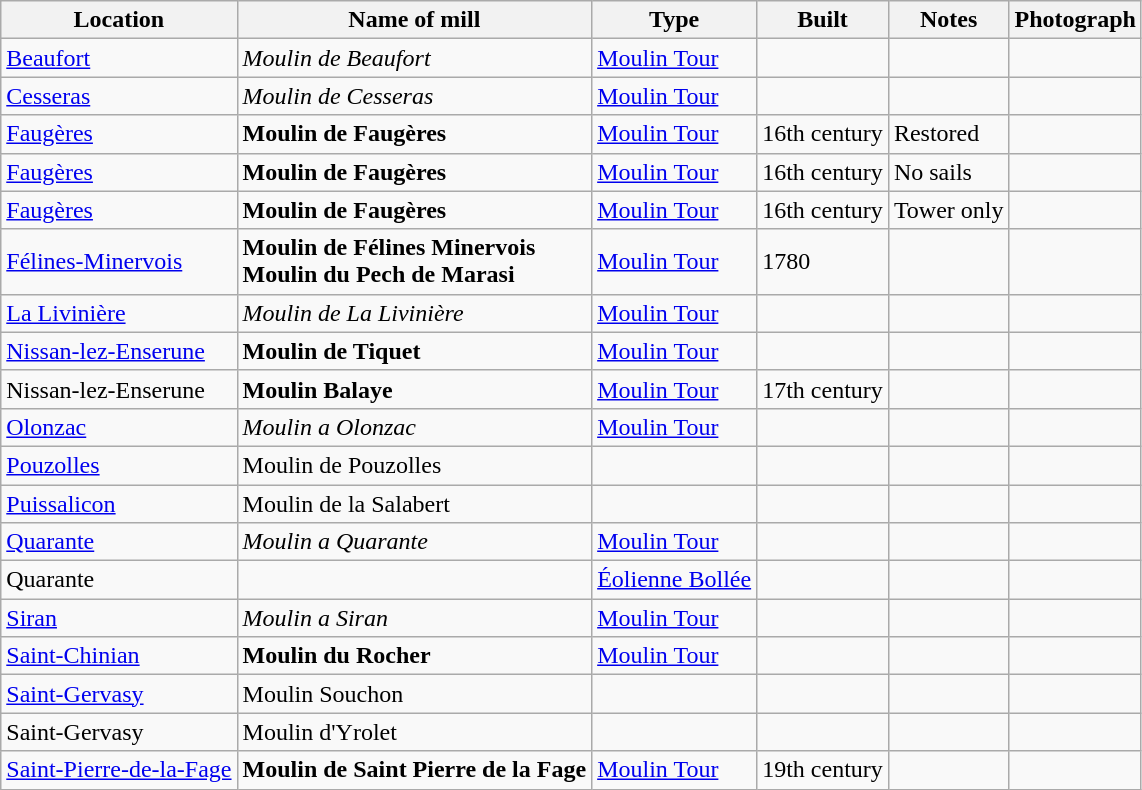<table class="wikitable">
<tr>
<th>Location</th>
<th>Name of mill</th>
<th>Type</th>
<th>Built</th>
<th>Notes</th>
<th>Photograph</th>
</tr>
<tr>
<td><a href='#'>Beaufort</a></td>
<td><em>Moulin de Beaufort</em></td>
<td><a href='#'>Moulin Tour</a></td>
<td></td>
<td> </td>
<td></td>
</tr>
<tr>
<td><a href='#'>Cesseras</a></td>
<td><em>Moulin de Cesseras</em></td>
<td><a href='#'>Moulin Tour</a></td>
<td></td>
<td> </td>
<td></td>
</tr>
<tr>
<td><a href='#'>Faugères</a></td>
<td><strong>Moulin de Faugères</strong></td>
<td><a href='#'>Moulin Tour</a></td>
<td>16th century</td>
<td>Restored<br> </td>
<td></td>
</tr>
<tr>
<td><a href='#'>Faugères</a></td>
<td><strong>Moulin de Faugères</strong></td>
<td><a href='#'>Moulin Tour</a></td>
<td>16th century</td>
<td>No sails<br> </td>
<td></td>
</tr>
<tr>
<td><a href='#'>Faugères</a></td>
<td><strong>Moulin de Faugères</strong></td>
<td><a href='#'>Moulin Tour</a></td>
<td>16th century</td>
<td>Tower only<br> </td>
<td></td>
</tr>
<tr>
<td><a href='#'>Félines-Minervois</a></td>
<td><strong>Moulin de Félines Minervois<br>Moulin du Pech de Marasi</strong></td>
<td><a href='#'>Moulin Tour</a></td>
<td>1780</td>
<td> </td>
<td></td>
</tr>
<tr>
<td><a href='#'>La Livinière</a></td>
<td><em>Moulin de La Livinière</em></td>
<td><a href='#'>Moulin Tour</a></td>
<td></td>
<td> </td>
<td></td>
</tr>
<tr>
<td><a href='#'>Nissan-lez-Enserune</a></td>
<td><strong>Moulin de Tiquet</strong></td>
<td><a href='#'>Moulin Tour</a></td>
<td></td>
<td> </td>
<td></td>
</tr>
<tr>
<td>Nissan-lez-Enserune</td>
<td><strong>Moulin Balaye</strong></td>
<td><a href='#'>Moulin Tour</a></td>
<td>17th century</td>
<td> </td>
<td></td>
</tr>
<tr>
<td><a href='#'>Olonzac</a></td>
<td><em>Moulin a Olonzac</em></td>
<td><a href='#'>Moulin Tour</a></td>
<td></td>
<td> </td>
<td></td>
</tr>
<tr>
<td><a href='#'>Pouzolles</a></td>
<td>Moulin de Pouzolles</td>
<td></td>
<td></td>
<td></td>
<td></td>
</tr>
<tr>
<td><a href='#'>Puissalicon</a></td>
<td>Moulin de la Salabert</td>
<td></td>
<td></td>
<td></td>
<td></td>
</tr>
<tr>
<td><a href='#'>Quarante</a></td>
<td><em>Moulin a Quarante</em></td>
<td><a href='#'>Moulin Tour</a></td>
<td></td>
<td> </td>
<td></td>
</tr>
<tr>
<td>Quarante</td>
<td></td>
<td><a href='#'>Éolienne Bollée</a></td>
<td></td>
<td></td>
<td></td>
</tr>
<tr>
<td><a href='#'>Siran</a></td>
<td><em>Moulin a Siran</em></td>
<td><a href='#'>Moulin Tour</a></td>
<td></td>
<td> </td>
<td></td>
</tr>
<tr>
<td><a href='#'>Saint-Chinian</a></td>
<td><strong>Moulin du Rocher</strong></td>
<td><a href='#'>Moulin Tour</a></td>
<td></td>
<td> </td>
<td></td>
</tr>
<tr>
<td><a href='#'>Saint-Gervasy</a></td>
<td>Moulin Souchon</td>
<td></td>
<td></td>
<td></td>
<td></td>
</tr>
<tr>
<td>Saint-Gervasy</td>
<td>Moulin d'Yrolet</td>
<td></td>
<td></td>
<td></td>
<td></td>
</tr>
<tr>
<td><a href='#'>Saint-Pierre-de-la-Fage</a></td>
<td><strong>Moulin de Saint Pierre de la Fage</strong></td>
<td><a href='#'>Moulin Tour</a></td>
<td>19th century</td>
<td> <br> </td>
<td></td>
</tr>
</table>
